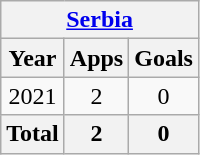<table class="wikitable" style="text-align:center">
<tr>
<th colspan=3><a href='#'>Serbia</a></th>
</tr>
<tr>
<th>Year</th>
<th>Apps</th>
<th>Goals</th>
</tr>
<tr>
<td>2021</td>
<td>2</td>
<td>0</td>
</tr>
<tr>
<th>Total</th>
<th>2</th>
<th>0</th>
</tr>
</table>
